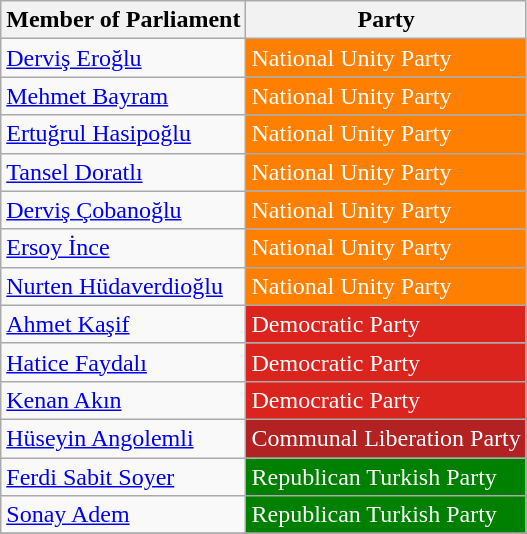<table class="wikitable">
<tr>
<th>Member of Parliament</th>
<th>Party</th>
</tr>
<tr>
<td><a href='#'>Derviş Eroğlu</a></td>
<td style="background:#FF7F00; color:white">National Unity Party</td>
</tr>
<tr>
<td><a href='#'>Mehmet Bayram</a></td>
<td style="background:#FF7F00; color:white">National Unity Party</td>
</tr>
<tr>
<td><a href='#'>Ertuğrul Hasipoğlu</a></td>
<td style="background:#FF7F00; color:white">National Unity Party</td>
</tr>
<tr>
<td><a href='#'>Tansel Doratlı</a></td>
<td style="background:#FF7F00; color:white">National Unity Party</td>
</tr>
<tr>
<td><a href='#'>Derviş Çobanoğlu</a></td>
<td style="background:#FF7F00; color:white">National Unity Party</td>
</tr>
<tr>
<td><a href='#'>Ersoy İnce</a></td>
<td style="background:#FF7F00; color:white">National Unity Party</td>
</tr>
<tr>
<td><a href='#'>Nurten Hüdaverdioğlu</a></td>
<td style="background:#FF7F00; color:white">National Unity Party</td>
</tr>
<tr>
<td><a href='#'>Ahmet Kaşif</a></td>
<td style="background:#DC241f; color:white">Democratic Party</td>
</tr>
<tr>
<td><a href='#'>Hatice Faydalı</a></td>
<td style="background:#DC241f; color:white">Democratic Party</td>
</tr>
<tr>
<td><a href='#'>Kenan Akın</a></td>
<td style="background:#DC241f; color:white">Democratic Party</td>
</tr>
<tr>
<td><a href='#'>Hüseyin Angolemli</a></td>
<td style="background:#B22222; color:white">Communal Liberation Party</td>
</tr>
<tr>
<td><a href='#'>Ferdi Sabit Soyer</a></td>
<td style="background:#008000; color:white">Republican Turkish Party</td>
</tr>
<tr>
<td><a href='#'>Sonay Adem</a></td>
<td style="background:#008000; color:white">Republican Turkish Party</td>
</tr>
<tr>
</tr>
</table>
